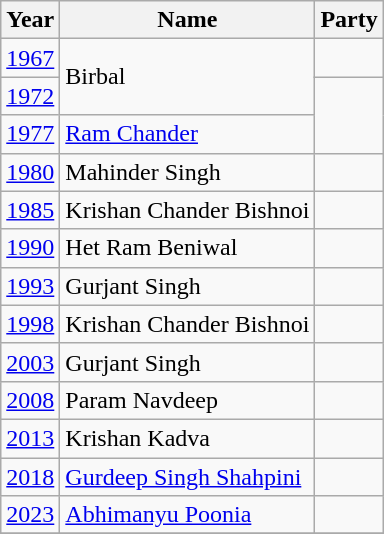<table class="wikitable">
<tr>
<th>Year</th>
<th>Name</th>
<th colspan=2>Party</th>
</tr>
<tr>
<td><a href='#'>1967</a></td>
<td rowspan=2>Birbal</td>
<td></td>
</tr>
<tr>
<td><a href='#'>1972</a></td>
</tr>
<tr>
<td><a href='#'>1977</a></td>
<td><a href='#'>Ram Chander</a></td>
</tr>
<tr>
<td><a href='#'>1980</a></td>
<td>Mahinder Singh</td>
<td></td>
</tr>
<tr>
<td><a href='#'>1985</a></td>
<td>Krishan Chander Bishnoi</td>
<td></td>
</tr>
<tr>
<td><a href='#'>1990</a></td>
<td>Het Ram Beniwal</td>
<td></td>
</tr>
<tr>
<td><a href='#'>1993</a></td>
<td>Gurjant Singh</td>
<td></td>
</tr>
<tr>
<td><a href='#'>1998</a></td>
<td>Krishan Chander Bishnoi</td>
<td></td>
</tr>
<tr>
<td><a href='#'>2003</a></td>
<td>Gurjant Singh</td>
<td></td>
</tr>
<tr>
<td><a href='#'>2008</a></td>
<td>Param Navdeep</td>
<td></td>
</tr>
<tr>
<td><a href='#'>2013</a></td>
<td>Krishan Kadva</td>
<td></td>
</tr>
<tr>
<td><a href='#'>2018</a></td>
<td><a href='#'>Gurdeep Singh Shahpini</a></td>
<td></td>
</tr>
<tr>
<td><a href='#'>2023</a></td>
<td><a href='#'>Abhimanyu Poonia</a></td>
<td></td>
</tr>
<tr>
</tr>
</table>
